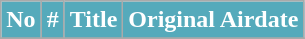<table class="wikitable plainrowheaders">
<tr style="color:white">
<th style="background: #55AABB; color:#Green; text-align: center;">No</th>
<th style="background: #55AABB; color:#Green; text-align: center;">#</th>
<th style="background: #55AABB; color:#Green; text-align: center;">Title</th>
<th style="background: #55AABB; color:#Green; text-align: center;">Original Airdate</th>
</tr>
<tr>
</tr>
</table>
